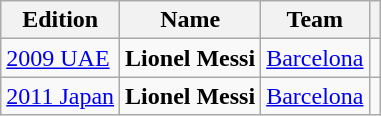<table class="wikitable plainrowheaders sortable">
<tr>
<th scope="col">Edition</th>
<th scope="col">Name</th>
<th scope="col">Team</th>
<th scope="col"></th>
</tr>
<tr>
<td scope="row"> <a href='#'>2009 UAE</a></td>
<td> <strong>Lionel Messi</strong></td>
<td> <a href='#'>Barcelona</a></td>
<td></td>
</tr>
<tr>
<td scope="row"> <a href='#'>2011 Japan</a></td>
<td> <strong>Lionel Messi</strong></td>
<td> <a href='#'>Barcelona</a></td>
<td></td>
</tr>
</table>
